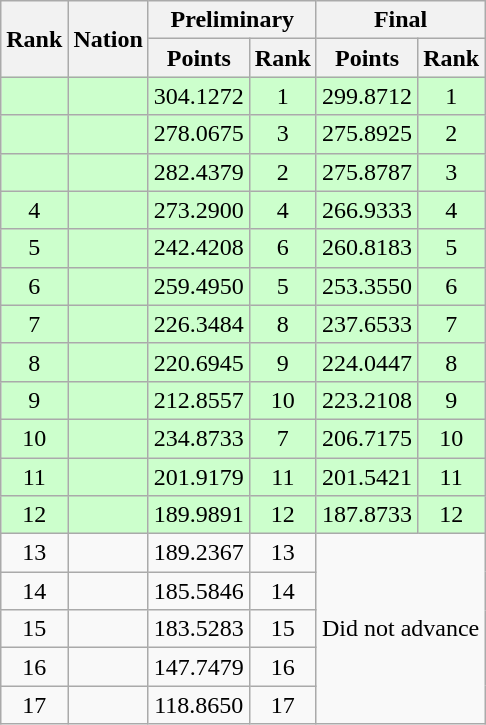<table class="wikitable sortable" style="text-align:center">
<tr>
<th rowspan=2>Rank</th>
<th rowspan=2>Nation</th>
<th colspan=2>Preliminary</th>
<th colspan=2>Final</th>
</tr>
<tr>
<th>Points</th>
<th>Rank</th>
<th>Points</th>
<th>Rank</th>
</tr>
<tr bgcolor=ccffcc>
<td></td>
<td align=left></td>
<td>304.1272</td>
<td>1</td>
<td>299.8712</td>
<td>1</td>
</tr>
<tr bgcolor=ccffcc>
<td></td>
<td align=left></td>
<td>278.0675</td>
<td>3</td>
<td>275.8925</td>
<td>2</td>
</tr>
<tr bgcolor=ccffcc>
<td></td>
<td align=left></td>
<td>282.4379</td>
<td>2</td>
<td>275.8787</td>
<td>3</td>
</tr>
<tr bgcolor=ccffcc>
<td>4</td>
<td align=left></td>
<td>273.2900</td>
<td>4</td>
<td>266.9333</td>
<td>4</td>
</tr>
<tr bgcolor=ccffcc>
<td>5</td>
<td align=left></td>
<td>242.4208</td>
<td>6</td>
<td>260.8183</td>
<td>5</td>
</tr>
<tr bgcolor=ccffcc>
<td>6</td>
<td align=left></td>
<td>259.4950</td>
<td>5</td>
<td>253.3550</td>
<td>6</td>
</tr>
<tr bgcolor=ccffcc>
<td>7</td>
<td align=left></td>
<td>226.3484</td>
<td>8</td>
<td>237.6533</td>
<td>7</td>
</tr>
<tr bgcolor=ccffcc>
<td>8</td>
<td align=left></td>
<td>220.6945</td>
<td>9</td>
<td>224.0447</td>
<td>8</td>
</tr>
<tr bgcolor=ccffcc>
<td>9</td>
<td align=left></td>
<td>212.8557</td>
<td>10</td>
<td>223.2108</td>
<td>9</td>
</tr>
<tr bgcolor=ccffcc>
<td>10</td>
<td align=left></td>
<td>234.8733</td>
<td>7</td>
<td>206.7175</td>
<td>10</td>
</tr>
<tr bgcolor=ccffcc>
<td>11</td>
<td align=left></td>
<td>201.9179</td>
<td>11</td>
<td>201.5421</td>
<td>11</td>
</tr>
<tr bgcolor=ccffcc>
<td>12</td>
<td align=left></td>
<td>189.9891</td>
<td>12</td>
<td>187.8733</td>
<td>12</td>
</tr>
<tr>
<td>13</td>
<td align=left></td>
<td>189.2367</td>
<td>13</td>
<td colspan=2 rowspan=5>Did not advance</td>
</tr>
<tr>
<td>14</td>
<td align=left></td>
<td>185.5846</td>
<td>14</td>
</tr>
<tr>
<td>15</td>
<td align=left></td>
<td>183.5283</td>
<td>15</td>
</tr>
<tr>
<td>16</td>
<td align=left></td>
<td>147.7479</td>
<td>16</td>
</tr>
<tr>
<td>17</td>
<td align=left></td>
<td>118.8650</td>
<td>17</td>
</tr>
</table>
